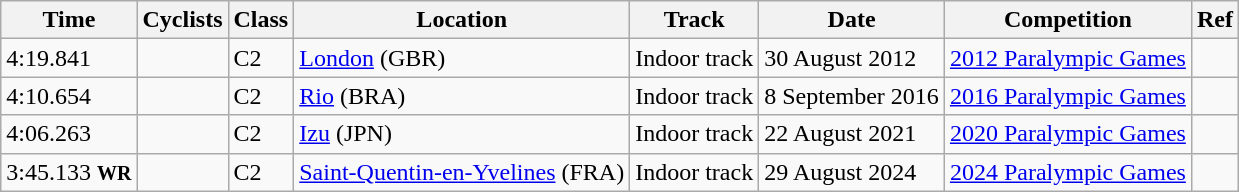<table class="wikitable">
<tr align="left">
<th>Time</th>
<th>Cyclists</th>
<th>Class</th>
<th>Location</th>
<th>Track</th>
<th>Date</th>
<th>Competition</th>
<th>Ref</th>
</tr>
<tr>
<td>4:19.841</td>
<td></td>
<td>C2</td>
<td><a href='#'>London</a> (GBR)</td>
<td>Indoor track</td>
<td>30 August 2012</td>
<td><a href='#'>2012 Paralympic Games</a></td>
<td></td>
</tr>
<tr>
<td>4:10.654</td>
<td></td>
<td>C2</td>
<td><a href='#'>Rio</a> (BRA)</td>
<td>Indoor track</td>
<td>8 September 2016</td>
<td><a href='#'>2016 Paralympic Games</a></td>
<td></td>
</tr>
<tr>
<td>4:06.263</td>
<td></td>
<td>C2</td>
<td><a href='#'>Izu</a> (JPN)</td>
<td>Indoor track</td>
<td>22 August 2021</td>
<td><a href='#'>2020 Paralympic Games</a></td>
<td></td>
</tr>
<tr>
<td>3:45.133 <small><strong>WR</strong></small></td>
<td></td>
<td>C2</td>
<td><a href='#'>Saint-Quentin-en-Yvelines</a> (FRA)</td>
<td>Indoor track</td>
<td>29 August 2024</td>
<td><a href='#'>2024 Paralympic Games</a></td>
<td></td>
</tr>
</table>
